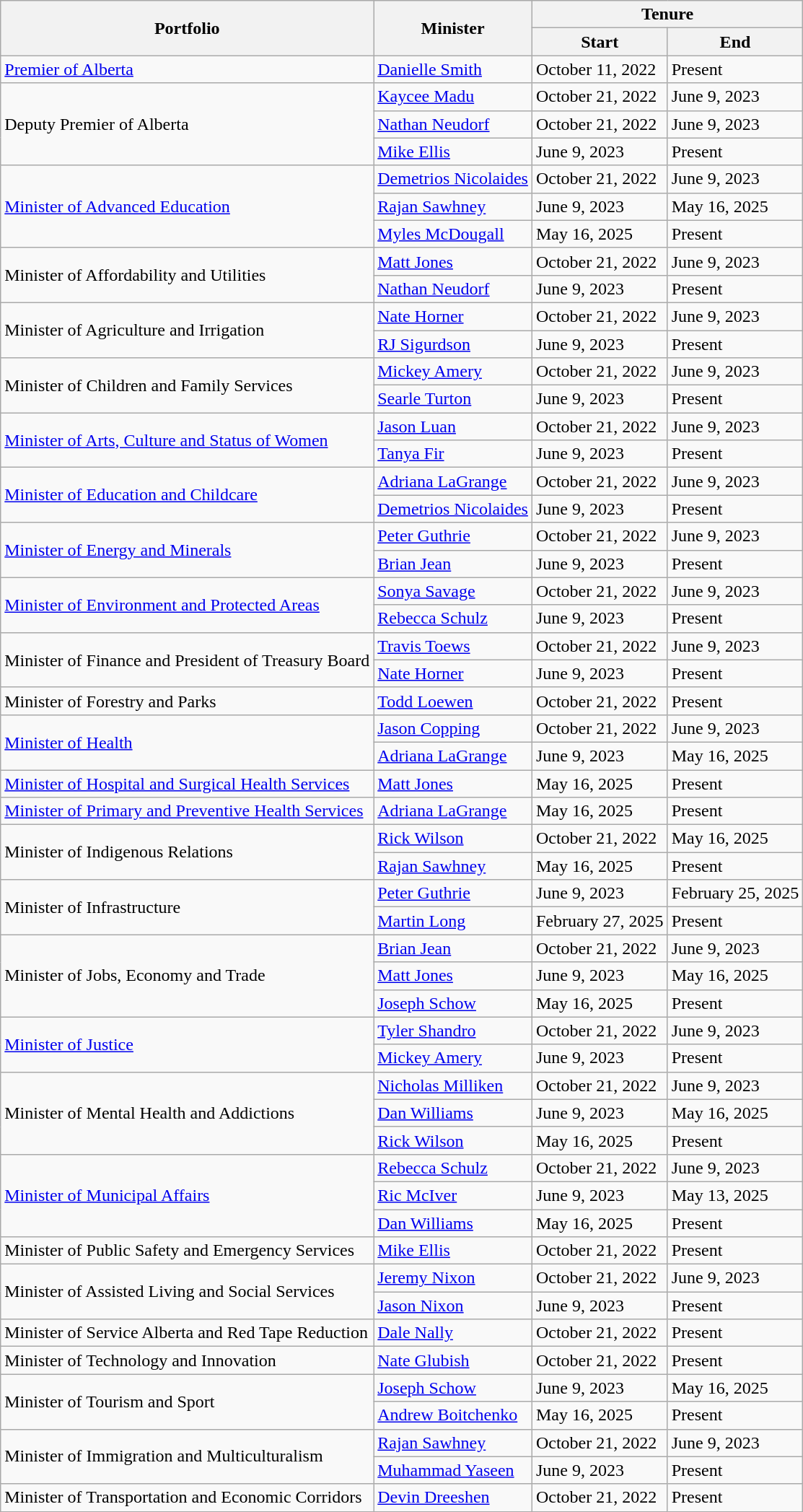<table class="wikitable">
<tr>
<th rowspan="2">Portfolio</th>
<th rowspan="2">Minister</th>
<th colspan="2">Tenure</th>
</tr>
<tr>
<th>Start</th>
<th>End</th>
</tr>
<tr>
<td><a href='#'>Premier of Alberta</a></td>
<td><a href='#'>Danielle Smith</a></td>
<td>October 11, 2022</td>
<td>Present</td>
</tr>
<tr>
<td rowspan="3">Deputy Premier of Alberta</td>
<td><a href='#'>Kaycee Madu</a></td>
<td>October 21, 2022</td>
<td>June 9, 2023</td>
</tr>
<tr>
<td><a href='#'>Nathan Neudorf</a></td>
<td>October 21, 2022</td>
<td>June 9, 2023</td>
</tr>
<tr>
<td><a href='#'>Mike Ellis</a></td>
<td>June 9, 2023</td>
<td>Present</td>
</tr>
<tr>
<td rowspan="3"><a href='#'>Minister of Advanced Education</a></td>
<td><a href='#'>Demetrios Nicolaides</a></td>
<td>October 21, 2022</td>
<td>June 9, 2023</td>
</tr>
<tr>
<td><a href='#'>Rajan Sawhney</a></td>
<td>June 9, 2023</td>
<td>May 16, 2025</td>
</tr>
<tr>
<td><a href='#'>Myles McDougall</a></td>
<td>May 16, 2025</td>
<td>Present</td>
</tr>
<tr>
<td rowspan="2">Minister of Affordability and Utilities</td>
<td><a href='#'>Matt Jones</a></td>
<td>October 21, 2022</td>
<td>June 9, 2023</td>
</tr>
<tr>
<td><a href='#'>Nathan Neudorf</a></td>
<td>June 9, 2023</td>
<td>Present</td>
</tr>
<tr>
<td rowspan="2">Minister of Agriculture and Irrigation</td>
<td><a href='#'>Nate Horner</a></td>
<td>October 21, 2022</td>
<td>June 9, 2023</td>
</tr>
<tr>
<td><a href='#'>RJ Sigurdson</a></td>
<td>June 9, 2023</td>
<td>Present</td>
</tr>
<tr>
<td rowspan="2">Minister of Children and Family Services</td>
<td><a href='#'>Mickey Amery</a></td>
<td>October 21, 2022</td>
<td>June 9, 2023</td>
</tr>
<tr>
<td><a href='#'>Searle Turton</a></td>
<td>June 9, 2023</td>
<td>Present</td>
</tr>
<tr>
<td rowspan="2"><a href='#'>Minister of Arts, Culture and Status of Women</a></td>
<td><a href='#'>Jason Luan</a></td>
<td>October 21, 2022</td>
<td>June 9, 2023</td>
</tr>
<tr>
<td><a href='#'>Tanya Fir</a></td>
<td>June 9, 2023</td>
<td>Present</td>
</tr>
<tr>
<td rowspan="2"><a href='#'>Minister of Education and Childcare</a></td>
<td><a href='#'>Adriana LaGrange</a></td>
<td>October 21, 2022</td>
<td>June 9, 2023</td>
</tr>
<tr>
<td><a href='#'>Demetrios Nicolaides</a></td>
<td>June 9, 2023</td>
<td>Present</td>
</tr>
<tr>
<td rowspan="2"><a href='#'>Minister of Energy and Minerals</a></td>
<td><a href='#'>Peter Guthrie</a></td>
<td>October 21, 2022</td>
<td>June 9, 2023</td>
</tr>
<tr>
<td><a href='#'>Brian Jean</a></td>
<td>June 9, 2023</td>
<td>Present</td>
</tr>
<tr>
<td rowspan="2"><a href='#'>Minister of Environment and Protected Areas</a></td>
<td><a href='#'>Sonya Savage</a></td>
<td>October 21, 2022</td>
<td>June 9, 2023</td>
</tr>
<tr>
<td><a href='#'>Rebecca Schulz</a></td>
<td>June 9, 2023</td>
<td>Present</td>
</tr>
<tr>
<td rowspan="2">Minister of Finance and President of Treasury Board</td>
<td><a href='#'>Travis Toews</a></td>
<td>October 21, 2022</td>
<td>June 9, 2023</td>
</tr>
<tr>
<td><a href='#'>Nate Horner</a></td>
<td>June 9, 2023</td>
<td>Present</td>
</tr>
<tr>
<td>Minister of Forestry and Parks</td>
<td><a href='#'>Todd Loewen</a></td>
<td>October 21, 2022</td>
<td>Present</td>
</tr>
<tr>
<td rowspan="2"><a href='#'>Minister of Health</a></td>
<td><a href='#'>Jason Copping</a></td>
<td>October 21, 2022</td>
<td>June 9, 2023</td>
</tr>
<tr>
<td><a href='#'>Adriana LaGrange</a></td>
<td>June 9, 2023</td>
<td>May 16, 2025</td>
</tr>
<tr>
<td><a href='#'>Minister of Hospital and Surgical Health Services</a></td>
<td><a href='#'>Matt Jones</a></td>
<td>May 16, 2025</td>
<td>Present</td>
</tr>
<tr>
<td><a href='#'>Minister of Primary and Preventive Health Services</a></td>
<td><a href='#'>Adriana LaGrange</a></td>
<td>May 16, 2025</td>
<td>Present</td>
</tr>
<tr>
<td rowspan=2>Minister of Indigenous Relations</td>
<td><a href='#'>Rick Wilson</a></td>
<td>October 21, 2022</td>
<td>May 16, 2025</td>
</tr>
<tr>
<td><a href='#'>Rajan Sawhney</a></td>
<td>May 16, 2025</td>
<td>Present</td>
</tr>
<tr>
<td rowspan=2>Minister of Infrastructure</td>
<td><a href='#'>Peter Guthrie</a></td>
<td>June 9, 2023</td>
<td>February 25, 2025</td>
</tr>
<tr>
<td><a href='#'>Martin Long</a></td>
<td>February 27, 2025</td>
<td>Present</td>
</tr>
<tr>
<td rowspan="3">Minister of Jobs, Economy and Trade</td>
<td><a href='#'>Brian Jean</a></td>
<td>October 21, 2022</td>
<td>June 9, 2023</td>
</tr>
<tr>
<td><a href='#'>Matt Jones</a></td>
<td>June 9, 2023</td>
<td>May 16, 2025</td>
</tr>
<tr>
<td><a href='#'>Joseph Schow</a></td>
<td>May 16, 2025</td>
<td>Present</td>
</tr>
<tr>
<td rowspan="2"><a href='#'>Minister of Justice</a></td>
<td><a href='#'>Tyler Shandro</a></td>
<td>October 21, 2022</td>
<td>June 9, 2023</td>
</tr>
<tr>
<td><a href='#'>Mickey Amery</a></td>
<td>June 9, 2023</td>
<td>Present</td>
</tr>
<tr>
<td rowspan="3">Minister of Mental Health and Addictions</td>
<td><a href='#'>Nicholas Milliken</a></td>
<td>October 21, 2022</td>
<td>June 9, 2023</td>
</tr>
<tr>
<td><a href='#'>Dan Williams</a></td>
<td>June 9, 2023</td>
<td>May 16, 2025</td>
</tr>
<tr>
<td><a href='#'>Rick Wilson</a></td>
<td>May 16, 2025</td>
<td>Present</td>
</tr>
<tr>
<td rowspan="3"><a href='#'>Minister of Municipal Affairs</a></td>
<td><a href='#'>Rebecca Schulz</a></td>
<td>October 21, 2022</td>
<td>June 9, 2023</td>
</tr>
<tr>
<td><a href='#'>Ric McIver</a></td>
<td>June 9, 2023</td>
<td>May 13, 2025</td>
</tr>
<tr>
<td><a href='#'>Dan Williams</a></td>
<td>May 16, 2025</td>
<td>Present</td>
</tr>
<tr>
<td>Minister of Public Safety and Emergency Services</td>
<td><a href='#'>Mike Ellis</a></td>
<td>October 21, 2022</td>
<td>Present</td>
</tr>
<tr>
<td rowspan="2">Minister of Assisted Living and Social Services</td>
<td><a href='#'>Jeremy Nixon</a></td>
<td>October 21, 2022</td>
<td>June 9, 2023</td>
</tr>
<tr>
<td><a href='#'>Jason Nixon</a></td>
<td>June 9, 2023</td>
<td>Present</td>
</tr>
<tr>
<td>Minister of Service Alberta and Red Tape Reduction</td>
<td><a href='#'>Dale Nally</a></td>
<td>October 21, 2022</td>
<td>Present</td>
</tr>
<tr>
<td>Minister of Technology and Innovation</td>
<td><a href='#'>Nate Glubish</a></td>
<td>October 21, 2022</td>
<td>Present</td>
</tr>
<tr>
<td rowspan=2>Minister of Tourism and Sport</td>
<td><a href='#'>Joseph Schow</a></td>
<td>June 9, 2023</td>
<td>May 16, 2025</td>
</tr>
<tr>
<td><a href='#'>Andrew Boitchenko</a></td>
<td>May 16, 2025</td>
<td>Present</td>
</tr>
<tr>
<td rowspan="2">Minister of Immigration and Multiculturalism</td>
<td><a href='#'>Rajan Sawhney</a></td>
<td>October 21, 2022</td>
<td>June 9, 2023</td>
</tr>
<tr>
<td><a href='#'>Muhammad Yaseen</a></td>
<td>June 9, 2023</td>
<td>Present</td>
</tr>
<tr>
<td>Minister of Transportation and Economic Corridors</td>
<td><a href='#'>Devin Dreeshen</a></td>
<td>October 21, 2022</td>
<td>Present</td>
</tr>
</table>
